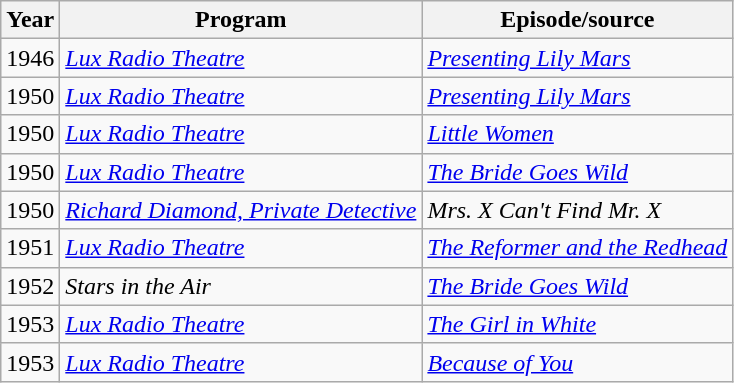<table class="wikitable">
<tr>
<th>Year</th>
<th>Program</th>
<th>Episode/source</th>
</tr>
<tr>
<td>1946</td>
<td><em><a href='#'>Lux Radio Theatre</a></em></td>
<td><em><a href='#'>Presenting Lily Mars</a></em></td>
</tr>
<tr>
<td>1950</td>
<td><em><a href='#'>Lux Radio Theatre</a></em></td>
<td><em><a href='#'>Presenting Lily Mars</a></em></td>
</tr>
<tr>
<td>1950</td>
<td><em><a href='#'>Lux Radio Theatre</a></em></td>
<td><em><a href='#'>Little Women</a></em></td>
</tr>
<tr>
<td>1950</td>
<td><em><a href='#'>Lux Radio Theatre</a></em></td>
<td><em><a href='#'>The Bride Goes Wild</a></em></td>
</tr>
<tr>
<td>1950</td>
<td><em><a href='#'>Richard Diamond, Private Detective</a></em></td>
<td><em>Mrs. X Can't Find Mr. X</em></td>
</tr>
<tr>
<td>1951</td>
<td><em><a href='#'>Lux Radio Theatre</a></em></td>
<td><em><a href='#'>The Reformer and the Redhead</a></em></td>
</tr>
<tr>
<td>1952</td>
<td><em>Stars in the Air</em></td>
<td><em><a href='#'>The Bride Goes Wild</a></em></td>
</tr>
<tr>
<td>1953</td>
<td><em><a href='#'>Lux Radio Theatre</a></em></td>
<td><em><a href='#'>The Girl in White</a></em></td>
</tr>
<tr>
<td>1953</td>
<td><em><a href='#'>Lux Radio Theatre</a></em></td>
<td><em><a href='#'>Because of You</a></em></td>
</tr>
</table>
